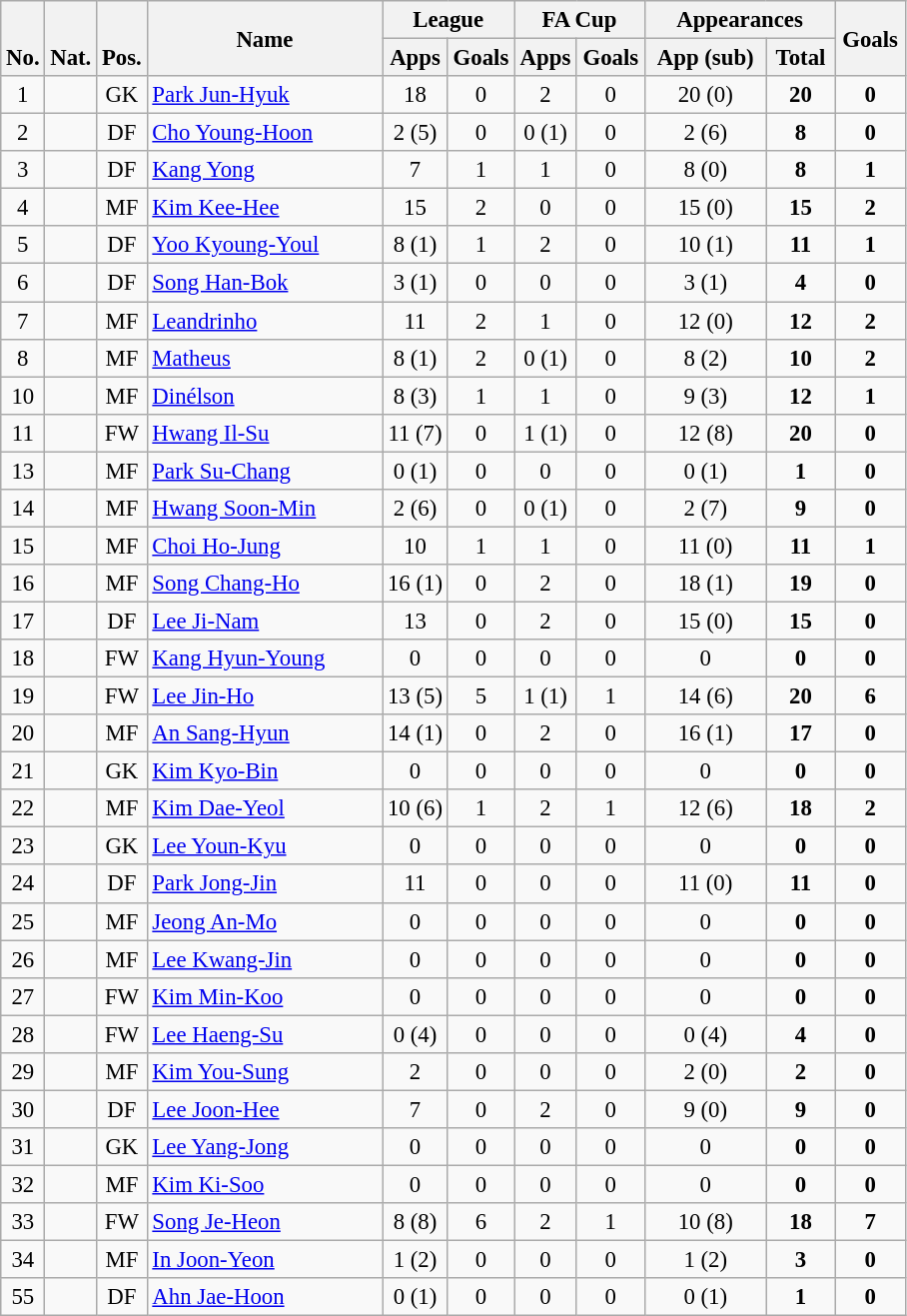<table class="wikitable" style="font-size: 95%; text-align: center;">
<tr>
<th rowspan="2" valign="bottom">No.</th>
<th rowspan="2" valign="bottom">Nat.</th>
<th rowspan="2" valign="bottom">Pos.</th>
<th rowspan="2" width="150">Name</th>
<th colspan="2" width="80">League</th>
<th colspan="2" width="80">FA Cup</th>
<th colspan="2" width="120">Appearances</th>
<th rowspan="2" width="40">Goals</th>
</tr>
<tr>
<th>Apps</th>
<th>Goals</th>
<th>Apps</th>
<th>Goals</th>
<th>App (sub)</th>
<th>Total</th>
</tr>
<tr>
<td>1</td>
<td></td>
<td>GK</td>
<td align="left"><a href='#'>Park Jun-Hyuk</a></td>
<td>18</td>
<td>0</td>
<td>2</td>
<td>0</td>
<td>20 (0)</td>
<td><strong>20</strong></td>
<td><strong>0</strong></td>
</tr>
<tr>
<td>2</td>
<td></td>
<td>DF</td>
<td align="left"><a href='#'>Cho Young-Hoon</a></td>
<td>2 (5)</td>
<td>0</td>
<td>0 (1)</td>
<td>0</td>
<td>2 (6)</td>
<td><strong>8</strong></td>
<td><strong>0</strong></td>
</tr>
<tr>
<td>3</td>
<td></td>
<td>DF</td>
<td align="left"><a href='#'>Kang Yong</a></td>
<td>7</td>
<td>1</td>
<td>1</td>
<td>0</td>
<td>8 (0)</td>
<td><strong>8</strong></td>
<td><strong>1</strong></td>
</tr>
<tr>
<td>4</td>
<td></td>
<td>MF</td>
<td align="left"><a href='#'>Kim Kee-Hee</a></td>
<td>15</td>
<td>2</td>
<td>0</td>
<td>0</td>
<td>15 (0)</td>
<td><strong>15</strong></td>
<td><strong>2</strong></td>
</tr>
<tr>
<td>5</td>
<td></td>
<td>DF</td>
<td align="left"><a href='#'>Yoo Kyoung-Youl</a></td>
<td>8 (1)</td>
<td>1</td>
<td>2</td>
<td>0</td>
<td>10 (1)</td>
<td><strong>11</strong></td>
<td><strong>1</strong></td>
</tr>
<tr>
<td>6</td>
<td></td>
<td>DF</td>
<td align="left"><a href='#'>Song Han-Bok</a></td>
<td>3 (1)</td>
<td>0</td>
<td>0</td>
<td>0</td>
<td>3 (1)</td>
<td><strong>4</strong></td>
<td><strong>0</strong></td>
</tr>
<tr>
<td>7</td>
<td></td>
<td>MF</td>
<td align="left"><a href='#'>Leandrinho</a></td>
<td>11</td>
<td>2</td>
<td>1</td>
<td>0</td>
<td>12 (0)</td>
<td><strong>12</strong></td>
<td><strong>2</strong></td>
</tr>
<tr>
<td>8</td>
<td></td>
<td>MF</td>
<td align="left"><a href='#'>Matheus</a></td>
<td>8 (1)</td>
<td>2</td>
<td>0 (1)</td>
<td>0</td>
<td>8 (2)</td>
<td><strong>10</strong></td>
<td><strong>2</strong></td>
</tr>
<tr>
<td>10</td>
<td></td>
<td>MF</td>
<td align="left"><a href='#'>Dinélson</a></td>
<td>8 (3)</td>
<td>1</td>
<td>1</td>
<td>0</td>
<td>9 (3)</td>
<td><strong>12</strong></td>
<td><strong>1</strong></td>
</tr>
<tr>
<td>11</td>
<td></td>
<td>FW</td>
<td align="left"><a href='#'>Hwang Il-Su</a></td>
<td>11 (7)</td>
<td>0</td>
<td>1 (1)</td>
<td>0</td>
<td>12 (8)</td>
<td><strong>20</strong></td>
<td><strong>0</strong></td>
</tr>
<tr>
<td>13</td>
<td></td>
<td>MF</td>
<td align="left"><a href='#'>Park Su-Chang</a></td>
<td>0 (1)</td>
<td>0</td>
<td>0</td>
<td>0</td>
<td>0 (1)</td>
<td><strong>1</strong></td>
<td><strong>0</strong></td>
</tr>
<tr>
<td>14</td>
<td></td>
<td>MF</td>
<td align="left"><a href='#'>Hwang Soon-Min</a></td>
<td>2 (6)</td>
<td>0</td>
<td>0 (1)</td>
<td>0</td>
<td>2 (7)</td>
<td><strong>9</strong></td>
<td><strong>0</strong></td>
</tr>
<tr>
<td>15</td>
<td></td>
<td>MF</td>
<td align="left"><a href='#'>Choi Ho-Jung</a></td>
<td>10</td>
<td>1</td>
<td>1</td>
<td>0</td>
<td>11 (0)</td>
<td><strong>11</strong></td>
<td><strong>1</strong></td>
</tr>
<tr>
<td>16</td>
<td></td>
<td>MF</td>
<td align="left"><a href='#'>Song Chang-Ho</a></td>
<td>16 (1)</td>
<td>0</td>
<td>2</td>
<td>0</td>
<td>18 (1)</td>
<td><strong>19</strong></td>
<td><strong>0</strong></td>
</tr>
<tr>
<td>17</td>
<td></td>
<td>DF</td>
<td align="left"><a href='#'>Lee Ji-Nam</a></td>
<td>13</td>
<td>0</td>
<td>2</td>
<td>0</td>
<td>15 (0)</td>
<td><strong>15</strong></td>
<td><strong>0</strong></td>
</tr>
<tr>
<td>18</td>
<td></td>
<td>FW</td>
<td align="left"><a href='#'>Kang Hyun-Young</a></td>
<td>0</td>
<td>0</td>
<td>0</td>
<td>0</td>
<td>0</td>
<td><strong>0</strong></td>
<td><strong>0</strong></td>
</tr>
<tr>
<td>19</td>
<td></td>
<td>FW</td>
<td align="left"><a href='#'>Lee Jin-Ho</a></td>
<td>13 (5)</td>
<td>5</td>
<td>1 (1)</td>
<td>1</td>
<td>14 (6)</td>
<td><strong>20</strong></td>
<td><strong>6</strong></td>
</tr>
<tr>
<td>20</td>
<td></td>
<td>MF</td>
<td align="left"><a href='#'>An Sang-Hyun</a></td>
<td>14 (1)</td>
<td>0</td>
<td>2</td>
<td>0</td>
<td>16 (1)</td>
<td><strong>17</strong></td>
<td><strong>0</strong></td>
</tr>
<tr>
<td>21</td>
<td></td>
<td>GK</td>
<td align="left"><a href='#'>Kim Kyo-Bin</a></td>
<td>0</td>
<td>0</td>
<td>0</td>
<td>0</td>
<td>0</td>
<td><strong>0</strong></td>
<td><strong>0</strong></td>
</tr>
<tr>
<td>22</td>
<td></td>
<td>MF</td>
<td align="left"><a href='#'>Kim Dae-Yeol</a></td>
<td>10 (6)</td>
<td>1</td>
<td>2</td>
<td>1</td>
<td>12 (6)</td>
<td><strong>18</strong></td>
<td><strong>2</strong></td>
</tr>
<tr>
<td>23</td>
<td></td>
<td>GK</td>
<td align="left"><a href='#'>Lee Youn-Kyu</a></td>
<td>0</td>
<td>0</td>
<td>0</td>
<td>0</td>
<td>0</td>
<td><strong>0</strong></td>
<td><strong>0</strong></td>
</tr>
<tr>
<td>24</td>
<td></td>
<td>DF</td>
<td align="left"><a href='#'>Park Jong-Jin</a></td>
<td>11</td>
<td>0</td>
<td>0</td>
<td>0</td>
<td>11 (0)</td>
<td><strong>11</strong></td>
<td><strong>0</strong></td>
</tr>
<tr>
<td>25</td>
<td></td>
<td>MF</td>
<td align="left"><a href='#'>Jeong An-Mo</a></td>
<td>0</td>
<td>0</td>
<td>0</td>
<td>0</td>
<td>0</td>
<td><strong>0</strong></td>
<td><strong>0</strong></td>
</tr>
<tr>
<td>26</td>
<td></td>
<td>MF</td>
<td align="left"><a href='#'>Lee Kwang-Jin</a></td>
<td>0</td>
<td>0</td>
<td>0</td>
<td>0</td>
<td>0</td>
<td><strong>0</strong></td>
<td><strong>0</strong></td>
</tr>
<tr>
<td>27</td>
<td></td>
<td>FW</td>
<td align="left"><a href='#'>Kim Min-Koo</a></td>
<td>0</td>
<td>0</td>
<td>0</td>
<td>0</td>
<td>0</td>
<td><strong>0</strong></td>
<td><strong>0</strong></td>
</tr>
<tr>
<td>28</td>
<td></td>
<td>FW</td>
<td align="left"><a href='#'>Lee Haeng-Su</a></td>
<td>0 (4)</td>
<td>0</td>
<td>0</td>
<td>0</td>
<td>0 (4)</td>
<td><strong>4</strong></td>
<td><strong>0</strong></td>
</tr>
<tr>
<td>29</td>
<td></td>
<td>MF</td>
<td align="left"><a href='#'>Kim You-Sung</a></td>
<td>2</td>
<td>0</td>
<td>0</td>
<td>0</td>
<td>2 (0)</td>
<td><strong>2</strong></td>
<td><strong>0</strong></td>
</tr>
<tr>
<td>30</td>
<td></td>
<td>DF</td>
<td align="left"><a href='#'>Lee Joon-Hee</a></td>
<td>7</td>
<td>0</td>
<td>2</td>
<td>0</td>
<td>9 (0)</td>
<td><strong>9</strong></td>
<td><strong>0</strong></td>
</tr>
<tr>
<td>31</td>
<td></td>
<td>GK</td>
<td align="left"><a href='#'>Lee Yang-Jong</a></td>
<td>0</td>
<td>0</td>
<td>0</td>
<td>0</td>
<td>0</td>
<td><strong>0</strong></td>
<td><strong>0</strong></td>
</tr>
<tr>
<td>32</td>
<td></td>
<td>MF</td>
<td align="left"><a href='#'>Kim Ki-Soo</a></td>
<td>0</td>
<td>0</td>
<td>0</td>
<td>0</td>
<td>0</td>
<td><strong>0</strong></td>
<td><strong>0</strong></td>
</tr>
<tr>
<td>33</td>
<td></td>
<td>FW</td>
<td align="left"><a href='#'>Song Je-Heon</a></td>
<td>8 (8)</td>
<td>6</td>
<td>2</td>
<td>1</td>
<td>10 (8)</td>
<td><strong>18</strong></td>
<td><strong>7</strong></td>
</tr>
<tr>
<td>34</td>
<td></td>
<td>MF</td>
<td align="left"><a href='#'>In Joon-Yeon</a></td>
<td>1 (2)</td>
<td>0</td>
<td>0</td>
<td>0</td>
<td>1 (2)</td>
<td><strong>3</strong></td>
<td><strong>0</strong></td>
</tr>
<tr>
<td>55</td>
<td></td>
<td>DF</td>
<td align="left"><a href='#'>Ahn Jae-Hoon</a></td>
<td>0 (1)</td>
<td>0</td>
<td>0</td>
<td>0</td>
<td>0 (1)</td>
<td><strong>1</strong></td>
<td><strong>0</strong></td>
</tr>
</table>
